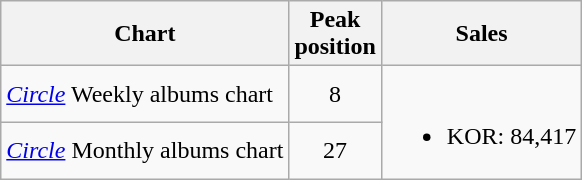<table class="wikitable sortable">
<tr>
<th>Chart</th>
<th>Peak<br>position</th>
<th style="text-align:center;">Sales</th>
</tr>
<tr>
<td><em><a href='#'>Circle</a></em> Weekly albums chart</td>
<td align="center">8</td>
<td rowspan="2"><br><ul><li>KOR: 84,417</li></ul></td>
</tr>
<tr>
<td><em><a href='#'>Circle</a></em> Monthly albums chart</td>
<td align="center">27</td>
</tr>
</table>
